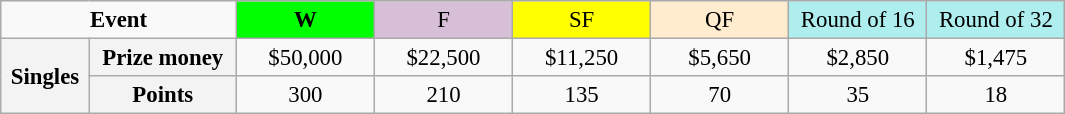<table class=wikitable style=font-size:95%;text-align:center>
<tr>
<td colspan="2" style="width:150px"><strong>Event</strong></td>
<td style="width:85px; background:lime"><strong>W</strong></td>
<td style="width:85px; background:thistle">F</td>
<td style="width:85px; background:#ffff00">SF</td>
<td style="width:85px; background:#ffebcd">QF</td>
<td style="width:85px; background:#afeeee">Round of 16</td>
<td style="width:85px; background:#afeeee">Round of 32</td>
</tr>
<tr>
<th rowspan="2" style=background:#f3f3f3>Singles</th>
<th style=background:#f3f3f3>Prize money</th>
<td>$50,000</td>
<td>$22,500</td>
<td>$11,250</td>
<td>$5,650</td>
<td>$2,850</td>
<td>$1,475</td>
</tr>
<tr>
<th style=background:#f3f3f3>Points</th>
<td>300</td>
<td>210</td>
<td>135</td>
<td>70</td>
<td>35</td>
<td>18</td>
</tr>
</table>
